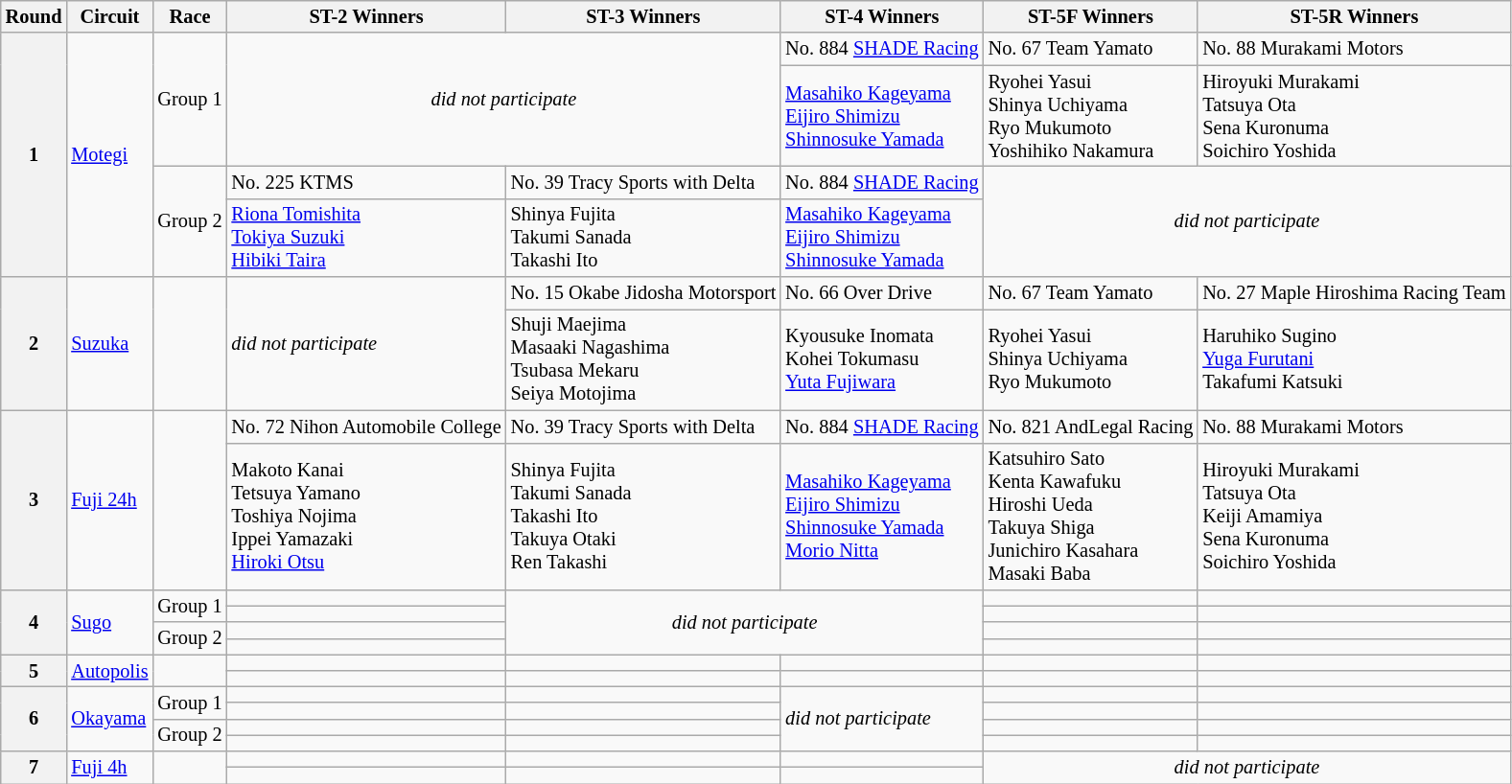<table class="wikitable" style="font-size: 85%">
<tr>
<th>Round</th>
<th>Circuit</th>
<th>Race</th>
<th>ST-2 Winners</th>
<th>ST-3 Winners</th>
<th>ST-4 Winners</th>
<th>ST-5F Winners</th>
<th>ST-5R Winners</th>
</tr>
<tr>
<th rowspan="4">1</th>
<td rowspan="4"><a href='#'>Motegi</a></td>
<td rowspan="2">Group 1</td>
<td rowspan="2" colspan="2" align="center"><em>did not participate</em></td>
<td nowrap> No. 884 <a href='#'>SHADE Racing</a></td>
<td> No. 67 Team Yamato</td>
<td> No. 88 Murakami Motors</td>
</tr>
<tr>
<td> <a href='#'>Masahiko Kageyama</a><br> <a href='#'>Eijiro Shimizu</a><br> <a href='#'>Shinnosuke Yamada</a></td>
<td> Ryohei Yasui<br> Shinya Uchiyama<br> Ryo Mukumoto<br> Yoshihiko Nakamura</td>
<td> Hiroyuki Murakami<br> Tatsuya Ota<br> Sena Kuronuma<br> Soichiro Yoshida</td>
</tr>
<tr>
<td rowspan="2">Group 2</td>
<td> No. 225 KTMS</td>
<td> No. 39 Tracy Sports with Delta</td>
<td> No. 884 <a href='#'>SHADE Racing</a></td>
<td rowspan="2" colspan="2" align="center"><em>did not participate</em></td>
</tr>
<tr>
<td> <a href='#'>Riona Tomishita</a><br> <a href='#'>Tokiya Suzuki</a><br> <a href='#'>Hibiki Taira</a></td>
<td> Shinya Fujita<br> Takumi Sanada<br> Takashi Ito</td>
<td> <a href='#'>Masahiko Kageyama</a><br> <a href='#'>Eijiro Shimizu</a><br> <a href='#'>Shinnosuke Yamada</a></td>
</tr>
<tr>
<th rowspan="2">2</th>
<td rowspan="2"><a href='#'>Suzuka</a></td>
<td rowspan="2"></td>
<td rowspan="2"><em>did not participate</em></td>
<td> No. 15 Okabe Jidosha Motorsport</td>
<td> No. 66 Over Drive</td>
<td> No. 67 Team Yamato</td>
<td> No. 27 Maple Hiroshima Racing Team</td>
</tr>
<tr>
<td> Shuji Maejima<br> Masaaki Nagashima<br> Tsubasa Mekaru<br> Seiya Motojima</td>
<td> Kyousuke Inomata<br> Kohei Tokumasu<br> <a href='#'>Yuta Fujiwara</a></td>
<td> Ryohei Yasui<br> Shinya Uchiyama<br> Ryo Mukumoto</td>
<td> Haruhiko Sugino<br> <a href='#'>Yuga Furutani</a><br> Takafumi Katsuki</td>
</tr>
<tr>
<th rowspan="2">3</th>
<td rowspan="2"><a href='#'>Fuji 24h</a></td>
<td rowspan="2"></td>
<td> No. 72 Nihon Automobile College</td>
<td> No. 39 Tracy Sports with Delta</td>
<td> No. 884 <a href='#'>SHADE Racing</a></td>
<td> No. 821 AndLegal Racing</td>
<td> No. 88 Murakami Motors</td>
</tr>
<tr>
<td> Makoto Kanai<br> Tetsuya Yamano<br> Toshiya Nojima<br> Ippei Yamazaki<br> <a href='#'>Hiroki Otsu</a></td>
<td> Shinya Fujita<br> Takumi Sanada<br> Takashi Ito<br> Takuya Otaki<br> Ren Takashi</td>
<td> <a href='#'>Masahiko Kageyama</a><br> <a href='#'>Eijiro Shimizu</a><br> <a href='#'>Shinnosuke Yamada</a><br> <a href='#'>Morio Nitta</a></td>
<td> Katsuhiro Sato<br> Kenta Kawafuku<br> Hiroshi Ueda<br> Takuya Shiga<br> Junichiro Kasahara<br> Masaki Baba</td>
<td> Hiroyuki Murakami<br> Tatsuya Ota<br> Keiji Amamiya<br> Sena Kuronuma<br> Soichiro Yoshida</td>
</tr>
<tr>
<th rowspan="4">4</th>
<td rowspan="4"><a href='#'>Sugo</a></td>
<td rowspan="2">Group 1</td>
<td></td>
<td colspan="2" rowspan="4" align="center"><em>did not participate</em></td>
<td></td>
<td></td>
</tr>
<tr>
<td></td>
<td></td>
<td></td>
</tr>
<tr>
<td rowspan="2">Group 2</td>
<td></td>
<td></td>
<td></td>
</tr>
<tr>
<td></td>
<td></td>
<td></td>
</tr>
<tr>
<th rowspan="2">5</th>
<td rowspan="2"><a href='#'>Autopolis</a></td>
<td rowspan="2"></td>
<td></td>
<td></td>
<td></td>
<td></td>
<td></td>
</tr>
<tr>
<td></td>
<td></td>
<td></td>
<td></td>
<td></td>
</tr>
<tr>
<th rowspan="4">6</th>
<td rowspan="4"><a href='#'>Okayama</a></td>
<td rowspan="2">Group 1</td>
<td></td>
<td></td>
<td rowspan="4"><em>did not participate</em></td>
<td></td>
<td></td>
</tr>
<tr>
<td></td>
<td></td>
<td></td>
<td></td>
</tr>
<tr>
<td rowspan="2">Group 2</td>
<td></td>
<td></td>
<td></td>
<td></td>
</tr>
<tr>
<td></td>
<td></td>
<td></td>
<td></td>
</tr>
<tr>
<th rowspan="2">7</th>
<td rowspan="2"><a href='#'>Fuji 4h</a></td>
<td rowspan="2"></td>
<td></td>
<td></td>
<td></td>
<td colspan="2" rowspan="2" align="center"><em>did not participate</em></td>
</tr>
<tr>
<td></td>
<td></td>
<td></td>
</tr>
</table>
